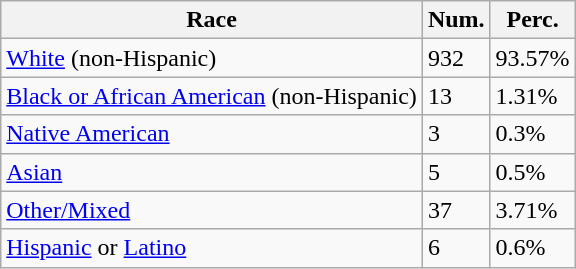<table class="wikitable">
<tr>
<th>Race</th>
<th>Num.</th>
<th>Perc.</th>
</tr>
<tr>
<td><a href='#'>White</a> (non-Hispanic)</td>
<td>932</td>
<td>93.57%</td>
</tr>
<tr>
<td><a href='#'>Black or African American</a> (non-Hispanic)</td>
<td>13</td>
<td>1.31%</td>
</tr>
<tr>
<td><a href='#'>Native American</a></td>
<td>3</td>
<td>0.3%</td>
</tr>
<tr>
<td><a href='#'>Asian</a></td>
<td>5</td>
<td>0.5%</td>
</tr>
<tr>
<td><a href='#'>Other/Mixed</a></td>
<td>37</td>
<td>3.71%</td>
</tr>
<tr>
<td><a href='#'>Hispanic</a> or <a href='#'>Latino</a></td>
<td>6</td>
<td>0.6%</td>
</tr>
</table>
